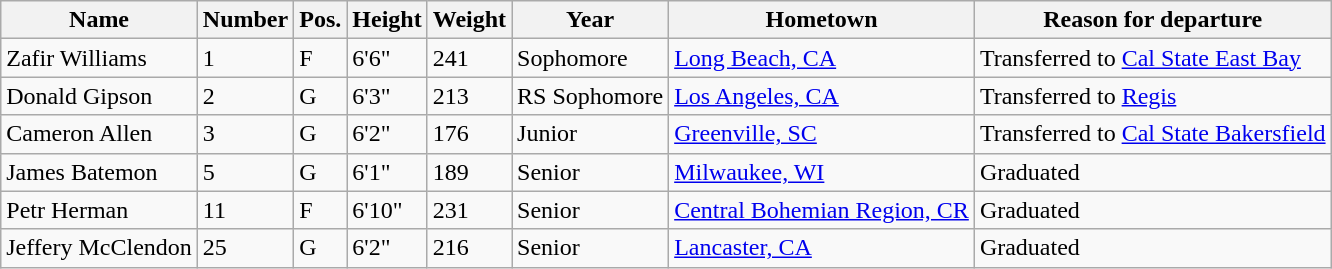<table class="wikitable sortable" border="1">
<tr>
<th>Name</th>
<th>Number</th>
<th>Pos.</th>
<th>Height</th>
<th>Weight</th>
<th>Year</th>
<th>Hometown</th>
<th class="unsortable">Reason for departure</th>
</tr>
<tr>
<td>Zafir Williams</td>
<td>1</td>
<td>F</td>
<td>6'6"</td>
<td>241</td>
<td>Sophomore</td>
<td><a href='#'>Long Beach, CA</a></td>
<td>Transferred to <a href='#'>Cal State East Bay</a></td>
</tr>
<tr>
<td>Donald Gipson</td>
<td>2</td>
<td>G</td>
<td>6'3"</td>
<td>213</td>
<td>RS Sophomore</td>
<td><a href='#'>Los Angeles, CA</a></td>
<td>Transferred to <a href='#'>Regis</a></td>
</tr>
<tr>
<td>Cameron Allen</td>
<td>3</td>
<td>G</td>
<td>6'2"</td>
<td>176</td>
<td>Junior</td>
<td><a href='#'>Greenville, SC</a></td>
<td>Transferred to <a href='#'>Cal State Bakersfield</a></td>
</tr>
<tr>
<td>James Batemon</td>
<td>5</td>
<td>G</td>
<td>6'1"</td>
<td>189</td>
<td>Senior</td>
<td><a href='#'>Milwaukee, WI</a></td>
<td>Graduated</td>
</tr>
<tr>
<td>Petr Herman</td>
<td>11</td>
<td>F</td>
<td>6'10"</td>
<td>231</td>
<td>Senior</td>
<td><a href='#'>Central Bohemian Region, CR</a></td>
<td>Graduated</td>
</tr>
<tr>
<td>Jeffery McClendon</td>
<td>25</td>
<td>G</td>
<td>6'2"</td>
<td>216</td>
<td>Senior</td>
<td><a href='#'>Lancaster, CA</a></td>
<td>Graduated</td>
</tr>
</table>
